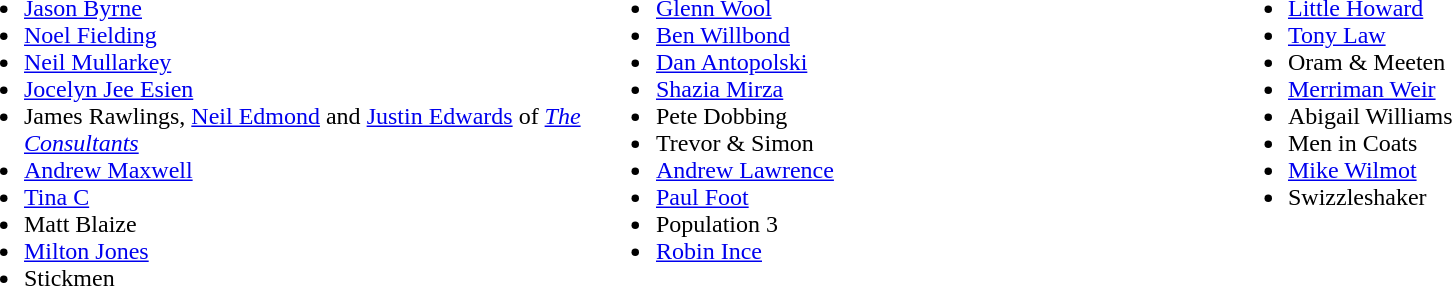<table cellspacing="0" cellpadding="0" style="width:100%;">
<tr valign=top>
<td style="width:33%;"><br><ul><li><a href='#'>Jason Byrne</a></li><li><a href='#'>Noel Fielding</a></li><li><a href='#'>Neil Mullarkey</a></li><li><a href='#'>Jocelyn Jee Esien</a></li><li>James Rawlings, <a href='#'>Neil Edmond</a> and <a href='#'>Justin Edwards</a> of <em><a href='#'>The Consultants</a></em></li><li><a href='#'>Andrew Maxwell</a></li><li><a href='#'>Tina C</a></li><li>Matt Blaize</li><li><a href='#'>Milton Jones</a></li><li>Stickmen</li></ul></td>
<td style="width:33%;"><br><ul><li><a href='#'>Glenn Wool</a></li><li><a href='#'>Ben Willbond</a></li><li><a href='#'>Dan Antopolski</a></li><li><a href='#'>Shazia Mirza</a></li><li>Pete Dobbing</li><li>Trevor & Simon</li><li><a href='#'>Andrew Lawrence</a></li><li><a href='#'>Paul Foot</a></li><li>Population 3</li><li><a href='#'>Robin Ince</a></li></ul></td>
<td style="width:33%;"><br><ul><li><a href='#'>Little Howard</a></li><li><a href='#'>Tony Law</a></li><li>Oram & Meeten</li><li><a href='#'>Merriman Weir</a></li><li>Abigail Williams</li><li>Men in Coats</li><li><a href='#'>Mike Wilmot</a></li><li>Swizzleshaker</li></ul></td>
</tr>
</table>
